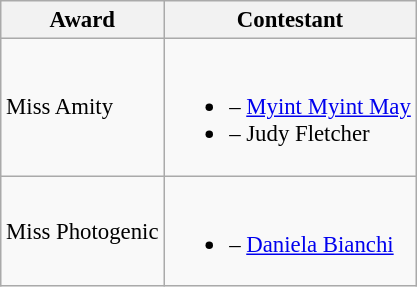<table class="wikitable sortable unsortable" style="font-size: 95%;">
<tr>
<th>Award</th>
<th>Contestant</th>
</tr>
<tr>
<td>Miss Amity</td>
<td><br><ul><li> – <a href='#'>Myint Myint May</a></li><li> – Judy Fletcher</li></ul></td>
</tr>
<tr>
<td>Miss Photogenic</td>
<td><br><ul><li> – <a href='#'>Daniela Bianchi</a></li></ul></td>
</tr>
</table>
